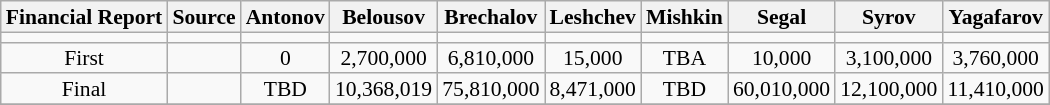<table class="wikitable" style="text-align:center; font-size:90%; line-height:14px">
<tr>
<th>Financial Report</th>
<th>Source</th>
<th>Antonov</th>
<th>Belousov</th>
<th>Brechalov</th>
<th>Leshchev</th>
<th>Mishkin</th>
<th>Segal</th>
<th>Syrov</th>
<th>Yagafarov</th>
</tr>
<tr>
<td></td>
<td></td>
<td bgcolor=></td>
<td bgcolor=></td>
<td bgcolor=></td>
<td bgcolor=></td>
<td bgcolor=></td>
<td bgcolor=></td>
<td bgcolor=></td>
<td bgcolor=></td>
</tr>
<tr align=center>
<td>First</td>
<td></td>
<td>0</td>
<td>2,700,000</td>
<td>6,810,000</td>
<td>15,000</td>
<td>TBA</td>
<td>10,000</td>
<td>3,100,000</td>
<td>3,760,000</td>
</tr>
<tr>
<td>Final</td>
<td></td>
<td>TBD</td>
<td>10,368,019</td>
<td>75,810,000</td>
<td>8,471,000</td>
<td>TBD</td>
<td>60,010,000</td>
<td>12,100,000</td>
<td>11,410,000</td>
</tr>
<tr>
</tr>
</table>
